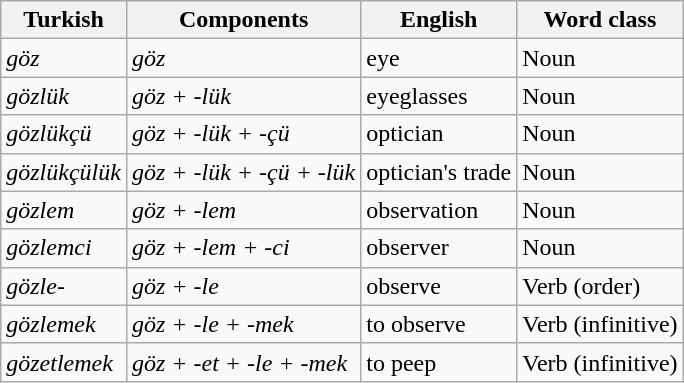<table class="wikitable">
<tr>
<th>Turkish</th>
<th>Components</th>
<th>English</th>
<th>Word class</th>
</tr>
<tr>
<td><em>göz</em></td>
<td><em>göz</em></td>
<td>eye</td>
<td>Noun</td>
</tr>
<tr>
<td><em>gözlük</em></td>
<td><em>göz + -lük</em></td>
<td>eyeglasses</td>
<td>Noun</td>
</tr>
<tr>
<td><em>gözlükçü</em></td>
<td><em>göz + -lük + -çü</em></td>
<td>optician</td>
<td>Noun</td>
</tr>
<tr>
<td><em>gözlükçülük</em></td>
<td><em>göz + -lük + -çü + -lük</em></td>
<td>optician's trade</td>
<td>Noun</td>
</tr>
<tr>
<td><em>gözlem</em></td>
<td><em>göz + -lem</em></td>
<td>observation</td>
<td>Noun</td>
</tr>
<tr>
<td><em>gözlemci</em></td>
<td><em>göz + -lem + -ci</em></td>
<td>observer</td>
<td>Noun</td>
</tr>
<tr>
<td><em>gözle-</em></td>
<td><em>göz + -le</em></td>
<td>observe</td>
<td>Verb (order)</td>
</tr>
<tr>
<td><em>gözlemek</em></td>
<td><em>göz + -le + -mek</em></td>
<td>to observe</td>
<td>Verb (infinitive)</td>
</tr>
<tr>
<td><em>gözetlemek</em></td>
<td><em>göz + -et + -le + -mek</em></td>
<td>to peep</td>
<td>Verb (infinitive)</td>
</tr>
</table>
